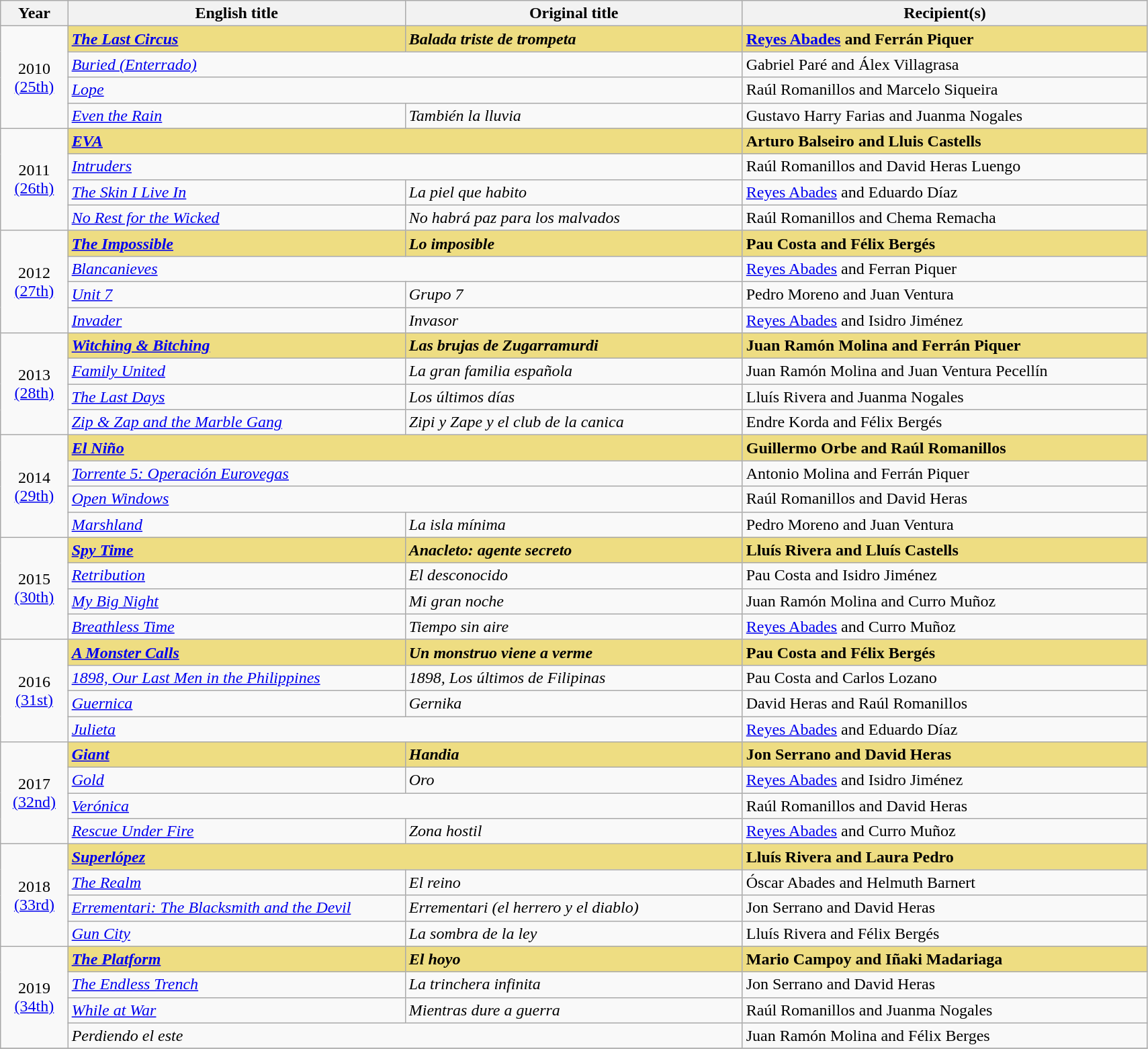<table class="wikitable sortable" style="text-align:left;"style="width:95%">
<tr>
<th scope="col" style="width:5%;">Year</th>
<th scope="col" style="width:25%;">English title</th>
<th scope="col" style="width:25%;">Original title</th>
<th scope="col" style="width:30%;">Recipient(s)</th>
</tr>
<tr>
<td rowspan="4" style="text-align:center;">2010<br><a href='#'>(25th)</a> <br></td>
<td style="background:#eedd82;"><strong><em><a href='#'>The Last Circus</a></em></strong></td>
<td style="background:#eedd82;"><strong><em>Balada triste de trompeta</em></strong></td>
<td style="background:#eedd82;"><strong><a href='#'>Reyes Abades</a> and Ferrán Piquer</strong></td>
</tr>
<tr>
<td colspan="2"><em><a href='#'>Buried (Enterrado)</a></em></td>
<td>Gabriel Paré and Álex Villagrasa</td>
</tr>
<tr>
<td colspan="2"><em><a href='#'>Lope</a></em></td>
<td>Raúl Romanillos and Marcelo Siqueira</td>
</tr>
<tr>
<td><em><a href='#'>Even the Rain</a></em></td>
<td><em>También la lluvia</em></td>
<td>Gustavo Harry Farias and Juanma Nogales</td>
</tr>
<tr>
<td rowspan="4" style="text-align:center;">2011<br><a href='#'>(26th)</a> <br></td>
<td colspan="2" style="background:#eedd82;"><strong><em><a href='#'>EVA</a></em></strong></td>
<td style="background:#eedd82;"><strong>Arturo Balseiro and Lluis Castells</strong></td>
</tr>
<tr>
<td colspan="2"><em><a href='#'>Intruders</a></em></td>
<td>Raúl Romanillos and David Heras Luengo</td>
</tr>
<tr>
<td><em><a href='#'>The Skin I Live In</a></em></td>
<td><em>La piel que habito</em></td>
<td><a href='#'>Reyes Abades</a> and Eduardo Díaz</td>
</tr>
<tr>
<td><em><a href='#'>No Rest for the Wicked</a></em></td>
<td><em>No habrá paz para los malvados</em></td>
<td>Raúl Romanillos and Chema Remacha</td>
</tr>
<tr>
<td rowspan="4" style="text-align:center;">2012<br><a href='#'>(27th)</a> <br></td>
<td style="background:#eedd82;"><strong><em><a href='#'>The Impossible</a></em></strong></td>
<td style="background:#eedd82;"><strong><em>Lo imposible</em></strong></td>
<td style="background:#eedd82;"><strong>Pau Costa and Félix Bergés</strong></td>
</tr>
<tr>
<td colspan="2"><em><a href='#'>Blancanieves</a></em></td>
<td><a href='#'>Reyes Abades</a> and Ferran Piquer</td>
</tr>
<tr>
<td><em><a href='#'>Unit 7</a></em></td>
<td><em>Grupo 7</em></td>
<td>Pedro Moreno and Juan Ventura</td>
</tr>
<tr>
<td><em><a href='#'>Invader</a></em></td>
<td><em>Invasor</em></td>
<td><a href='#'>Reyes Abades</a> and Isidro Jiménez</td>
</tr>
<tr>
<td rowspan="4" style="text-align:center;">2013<br><a href='#'>(28th)</a> <br></td>
<td style="background:#eedd82;"><strong><em><a href='#'>Witching & Bitching</a></em></strong></td>
<td style="background:#eedd82;"><strong><em>Las brujas de Zugarramurdi</em></strong></td>
<td style="background:#eedd82;"><strong>Juan Ramón Molina and Ferrán Piquer</strong></td>
</tr>
<tr>
<td><em><a href='#'>Family United</a></em></td>
<td><em>La gran familia española</em></td>
<td>Juan Ramón Molina and Juan Ventura Pecellín</td>
</tr>
<tr>
<td><em><a href='#'>The Last Days</a></em></td>
<td><em>Los últimos días</em></td>
<td>Lluís Rivera and Juanma Nogales</td>
</tr>
<tr>
<td><em><a href='#'>Zip & Zap and the Marble Gang</a></em></td>
<td><em>Zipi y Zape y el club de la canica</em></td>
<td>Endre Korda and Félix Bergés</td>
</tr>
<tr>
<td rowspan="4" style="text-align:center;">2014<br><a href='#'>(29th)</a> <br></td>
<td colspan="2" style="background:#eedd82;"><strong><em><a href='#'>El Niño</a></em></strong></td>
<td style="background:#eedd82;"><strong>Guillermo Orbe and Raúl Romanillos</strong></td>
</tr>
<tr>
<td colspan="2"><em><a href='#'>Torrente 5: Operación Eurovegas</a></em></td>
<td>Antonio Molina and Ferrán Piquer</td>
</tr>
<tr>
<td colspan="2"><em><a href='#'>Open Windows</a></em></td>
<td>Raúl Romanillos and David Heras</td>
</tr>
<tr>
<td><em><a href='#'>Marshland</a></em></td>
<td><em>La isla mínima</em></td>
<td>Pedro Moreno and Juan Ventura</td>
</tr>
<tr>
<td rowspan="4" style="text-align:center;">2015<br><a href='#'>(30th)</a> <br></td>
<td style="background:#eedd82;"><strong><em><a href='#'>Spy Time</a></em></strong></td>
<td style="background:#eedd82;"><strong><em>Anacleto: agente secreto</em></strong></td>
<td style="background:#eedd82;"><strong>Lluís Rivera and Lluís Castells </strong></td>
</tr>
<tr>
<td><em><a href='#'>Retribution</a></em></td>
<td><em>El desconocido</em></td>
<td>Pau Costa and Isidro Jiménez</td>
</tr>
<tr>
<td><em><a href='#'>My Big Night</a></em></td>
<td><em>Mi gran noche</em></td>
<td>Juan Ramón Molina and Curro Muñoz</td>
</tr>
<tr>
<td><em><a href='#'>Breathless Time</a></em></td>
<td><em>Tiempo sin aire</em></td>
<td><a href='#'>Reyes Abades</a> and Curro Muñoz</td>
</tr>
<tr>
<td rowspan="4" style="text-align:center;">2016<br><a href='#'>(31st)</a><br></td>
<td style="background:#eedd82;"><strong><em><a href='#'>A Monster Calls</a></em></strong></td>
<td style="background:#eedd82;"><strong><em>Un monstruo viene a verme</em></strong></td>
<td style="background:#eedd82;"><strong>Pau Costa and Félix Bergés</strong></td>
</tr>
<tr>
<td><em><a href='#'>1898, Our Last Men in the Philippines</a></em></td>
<td><em>1898, Los últimos de Filipinas</em></td>
<td>Pau Costa and Carlos Lozano</td>
</tr>
<tr>
<td><em><a href='#'>Guernica</a></em></td>
<td><em>Gernika</em></td>
<td>David Heras and Raúl Romanillos</td>
</tr>
<tr>
<td colspan="2"><em><a href='#'>Julieta</a></em></td>
<td><a href='#'>Reyes Abades</a> and Eduardo Díaz</td>
</tr>
<tr>
<td rowspan="4" style="text-align:center;">2017<br><a href='#'>(32nd)</a><br></td>
<td style="background:#eedd82;"><strong><em><a href='#'>Giant</a></em></strong></td>
<td style="background:#eedd82;"><strong><em>Handia</em></strong></td>
<td style="background:#eedd82;"><strong>Jon Serrano and David Heras</strong></td>
</tr>
<tr>
<td><em><a href='#'>Gold</a></em></td>
<td><em>Oro</em></td>
<td><a href='#'>Reyes Abades</a> and Isidro Jiménez</td>
</tr>
<tr>
<td colspan="2"><em><a href='#'>Verónica</a></em></td>
<td>Raúl Romanillos and David Heras</td>
</tr>
<tr>
<td><em><a href='#'>Rescue Under Fire</a></em></td>
<td><em>Zona hostil</em></td>
<td><a href='#'>Reyes Abades</a> and Curro Muñoz</td>
</tr>
<tr>
<td rowspan="4" style="text-align:center;">2018<br><a href='#'>(33rd)</a><br></td>
<td colspan="2" style="background:#eedd82;"><strong><em><a href='#'>Superlópez</a></em></strong></td>
<td style="background:#eedd82;"><strong>Lluís Rivera and Laura Pedro</strong></td>
</tr>
<tr>
<td><em><a href='#'>The Realm</a></em></td>
<td><em>El reino</em></td>
<td>Óscar Abades and Helmuth Barnert</td>
</tr>
<tr>
<td><em><a href='#'>Errementari: The Blacksmith and the Devil</a></em></td>
<td><em>Errementari (el herrero y el diablo)</em></td>
<td>Jon Serrano and David Heras</td>
</tr>
<tr>
<td><em><a href='#'>Gun City</a></em></td>
<td><em>La sombra de la ley</em></td>
<td>Lluís Rivera and Félix Bergés</td>
</tr>
<tr>
<td rowspan="4" style="text-align:center;">2019<br><a href='#'>(34th)</a><br></td>
<td style="background:#eedd82;"><strong><em><a href='#'>The Platform</a></em></strong></td>
<td style="background:#eedd82;"><strong><em>El hoyo</em></strong></td>
<td style="background:#eedd82;"><strong>Mario Campoy and Iñaki Madariaga</strong></td>
</tr>
<tr>
<td><em><a href='#'>The Endless Trench</a></em></td>
<td><em>La trinchera infinita</em></td>
<td>Jon Serrano and David Heras</td>
</tr>
<tr>
<td><em><a href='#'>While at War</a></em></td>
<td><em>Mientras dure a guerra</em></td>
<td>Raúl Romanillos and Juanma Nogales</td>
</tr>
<tr>
<td colspan="2"><em>Perdiendo el este</em></td>
<td>Juan Ramón Molina and Félix Berges</td>
</tr>
<tr>
</tr>
</table>
